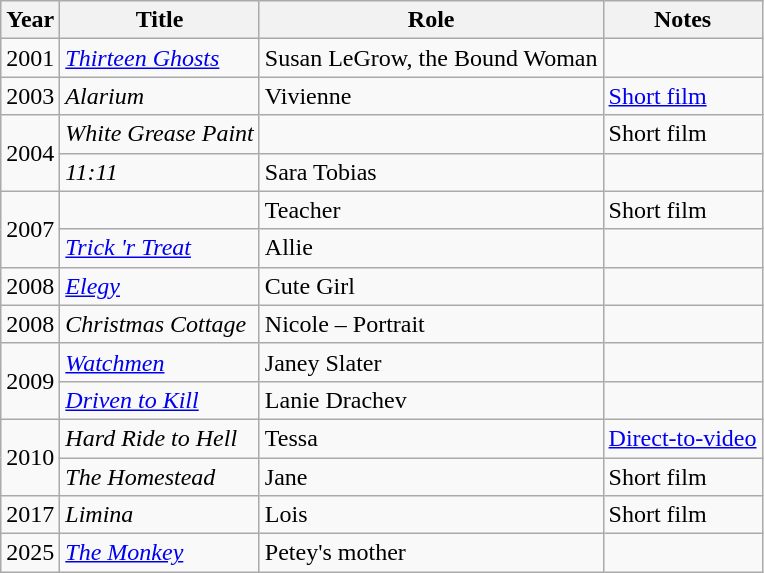<table class="wikitable sortable">
<tr>
<th scope="col">Year</th>
<th scope="col">Title</th>
<th scope="col">Role</th>
<th scope="col" class="unsortable">Notes</th>
</tr>
<tr>
<td>2001</td>
<td><em><a href='#'>Thirteen Ghosts</a></em></td>
<td>Susan LeGrow, the Bound Woman</td>
<td></td>
</tr>
<tr>
<td>2003</td>
<td><em>Alarium</em></td>
<td>Vivienne</td>
<td><a href='#'>Short film</a></td>
</tr>
<tr>
<td rowspan ="2">2004</td>
<td><em>White Grease Paint</em></td>
<td></td>
<td>Short film</td>
</tr>
<tr>
<td><em>11:11</em></td>
<td>Sara Tobias</td>
<td></td>
</tr>
<tr>
<td rowspan ="2">2007</td>
<td><em></em></td>
<td>Teacher</td>
<td>Short film</td>
</tr>
<tr>
<td><em><a href='#'>Trick 'r Treat</a></em></td>
<td>Allie</td>
<td></td>
</tr>
<tr>
<td>2008</td>
<td><em><a href='#'>Elegy</a></em></td>
<td>Cute Girl</td>
<td></td>
</tr>
<tr>
<td>2008</td>
<td><em>Christmas Cottage</em></td>
<td>Nicole – Portrait</td>
<td></td>
</tr>
<tr>
<td rowspan ="2">2009</td>
<td><em><a href='#'>Watchmen</a></em></td>
<td>Janey Slater</td>
<td></td>
</tr>
<tr>
<td><em><a href='#'>Driven to Kill</a></em></td>
<td>Lanie Drachev</td>
<td></td>
</tr>
<tr>
<td rowspan ="2">2010</td>
<td><em>Hard Ride to Hell</em></td>
<td>Tessa</td>
<td><a href='#'>Direct-to-video</a></td>
</tr>
<tr>
<td data-sort-value="Homestead, The"><em>The Homestead</em></td>
<td>Jane</td>
<td>Short film</td>
</tr>
<tr>
<td>2017</td>
<td><em>Limina</em></td>
<td>Lois</td>
<td>Short film</td>
</tr>
<tr>
<td>2025</td>
<td><em><a href='#'>The Monkey</a></em></td>
<td>Petey's mother</td>
<td></td>
</tr>
</table>
